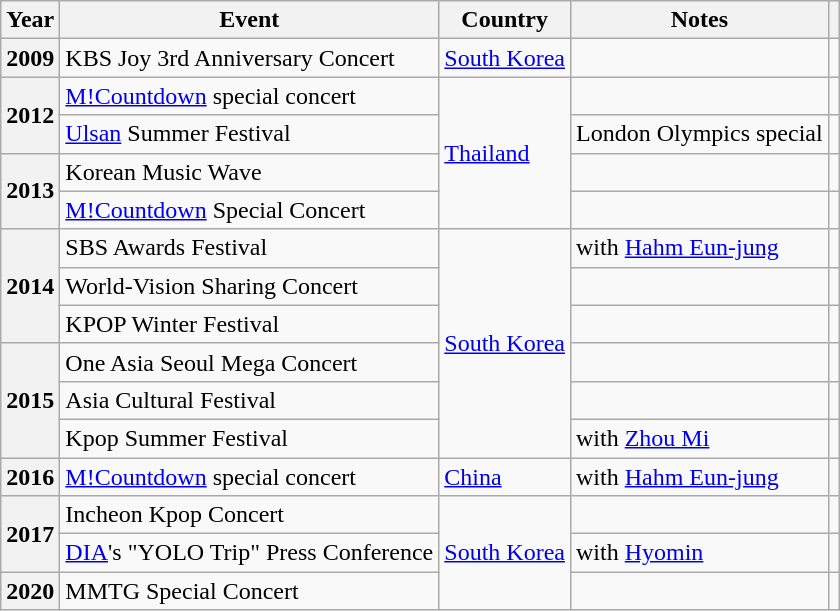<table class="wikitable plainrowheaders">
<tr>
<th scope="col">Year</th>
<th scope="col">Event</th>
<th scope="col">Country</th>
<th scope="col">Notes</th>
<th scope="col" class="unsortable"></th>
</tr>
<tr>
<th scope="row">2009</th>
<td>KBS Joy 3rd Anniversary Concert</td>
<td><a href='#'>South Korea</a></td>
<td></td>
<td style="text-align:center"></td>
</tr>
<tr>
<th rowspan="2" scope="row">2012</th>
<td><a href='#'>M!Countdown</a> special concert</td>
<td rowspan="4"><a href='#'>Thailand</a></td>
<td></td>
<td style="text-align:center"></td>
</tr>
<tr>
<td><a href='#'>Ulsan</a> Summer Festival</td>
<td>London Olympics special</td>
<td style="text-align:center"></td>
</tr>
<tr>
<th rowspan="2" scope="row">2013</th>
<td>Korean Music Wave</td>
<td></td>
<td style="text-align:center"></td>
</tr>
<tr>
<td><a href='#'>M!Countdown</a> Special Concert</td>
<td></td>
<td style="text-align:center"></td>
</tr>
<tr>
<th rowspan="3" scope="row">2014</th>
<td>SBS Awards Festival</td>
<td rowspan="6"><a href='#'>South Korea</a></td>
<td>with <a href='#'>Hahm Eun-jung</a></td>
<td style="text-align:center"></td>
</tr>
<tr>
<td>World-Vision Sharing Concert</td>
<td></td>
<td style="text-align:center"></td>
</tr>
<tr>
<td>KPOP Winter Festival</td>
<td></td>
<td style="text-align:center"></td>
</tr>
<tr>
<th rowspan="3" scope="row">2015</th>
<td>One Asia Seoul Mega Concert</td>
<td></td>
<td style="text-align:center"></td>
</tr>
<tr>
<td>Asia Cultural Festival</td>
<td></td>
<td style="text-align:center"></td>
</tr>
<tr>
<td>Kpop Summer Festival</td>
<td>with <a href='#'>Zhou Mi</a></td>
<td style="text-align:center"></td>
</tr>
<tr>
<th scope="row">2016</th>
<td><a href='#'>M!Countdown</a> special concert</td>
<td><a href='#'>China</a></td>
<td>with <a href='#'>Hahm Eun-jung</a></td>
<td style="text-align:center"></td>
</tr>
<tr>
<th rowspan="2" scope="row">2017</th>
<td>Incheon Kpop Concert</td>
<td rowspan="3"><a href='#'>South Korea</a></td>
<td></td>
<td style="text-align:center"></td>
</tr>
<tr>
<td><a href='#'>DIA</a>'s "YOLO Trip" Press Conference</td>
<td>with <a href='#'>Hyomin</a></td>
<td style="text-align:center"></td>
</tr>
<tr>
<th scope="row">2020</th>
<td>MMTG Special Concert</td>
<td></td>
<td style="text-align:center"></td>
</tr>
</table>
